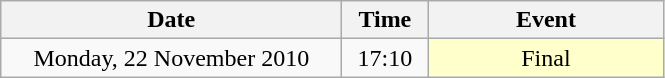<table class = "wikitable" style="text-align:center;">
<tr>
<th width=220>Date</th>
<th width=50>Time</th>
<th width=150>Event</th>
</tr>
<tr>
<td>Monday, 22 November 2010</td>
<td>17:10</td>
<td bgcolor=ffffcc>Final</td>
</tr>
</table>
